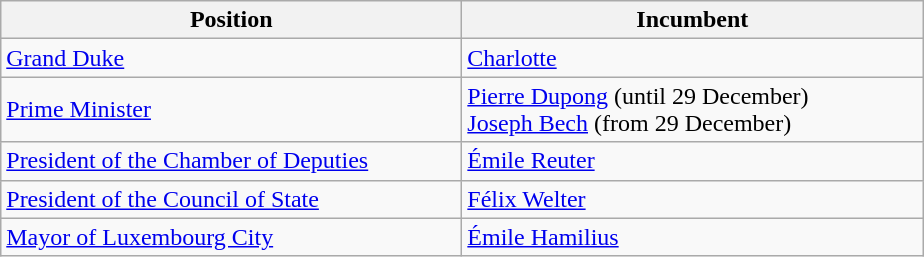<table class="wikitable">
<tr>
<th width="300">Position</th>
<th width="300">Incumbent</th>
</tr>
<tr>
<td><a href='#'>Grand Duke</a></td>
<td><a href='#'>Charlotte</a></td>
</tr>
<tr>
<td><a href='#'>Prime Minister</a></td>
<td><a href='#'>Pierre Dupong</a> (until 29 December) <br> <a href='#'>Joseph Bech</a> (from 29 December)</td>
</tr>
<tr>
<td><a href='#'>President of the Chamber of Deputies</a></td>
<td><a href='#'>Émile Reuter</a></td>
</tr>
<tr>
<td><a href='#'>President of the Council of State</a></td>
<td><a href='#'>Félix Welter</a></td>
</tr>
<tr>
<td><a href='#'>Mayor of Luxembourg City</a></td>
<td><a href='#'>Émile Hamilius</a></td>
</tr>
</table>
